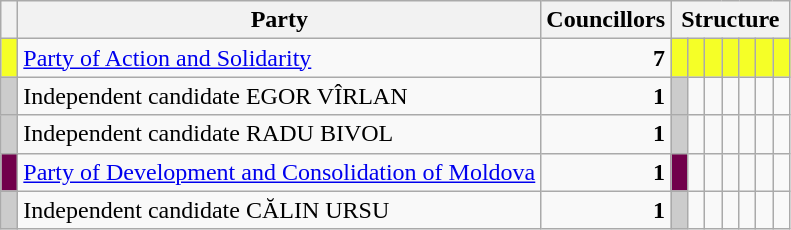<table class="wikitable">
<tr>
<th> </th>
<th>Party</th>
<th>Councillors</th>
<th colspan="7">Structure</th>
</tr>
<tr>
<td bgcolor="#F5FF27"> </td>
<td><a href='#'>Party of Action and Solidarity</a></td>
<td style="text-align:right"><strong>7</strong></td>
<td bgcolor="#F5FF27"> </td>
<td bgcolor="#F5FF27"> </td>
<td bgcolor="#F5FF27"> </td>
<td bgcolor="#F5FF27"> </td>
<td bgcolor="#F5FF27"> </td>
<td bgcolor="#F5FF27"> </td>
<td bgcolor="#F5FF27"> </td>
</tr>
<tr>
<td bgcolor="#ccc"> </td>
<td>Independent candidate EGOR VÎRLAN</td>
<td style="text-align:right"><strong>1</strong></td>
<td bgcolor="#ccc"> </td>
<td> </td>
<td> </td>
<td> </td>
<td> </td>
<td> </td>
<td> </td>
</tr>
<tr>
<td bgcolor="#ccc"> </td>
<td>Independent candidate RADU BIVOL</td>
<td style="text-align:right"><strong>1</strong></td>
<td bgcolor="#ccc"> </td>
<td> </td>
<td> </td>
<td> </td>
<td> </td>
<td> </td>
<td> </td>
</tr>
<tr>
<td bgcolor="#71004b"> </td>
<td><a href='#'>Party of Development and Consolidation of Moldova</a></td>
<td style="text-align:right"><strong>1</strong></td>
<td bgcolor="#71004b"> </td>
<td> </td>
<td> </td>
<td> </td>
<td> </td>
<td> </td>
<td> </td>
</tr>
<tr>
<td bgcolor="#ccc"> </td>
<td>Independent candidate CĂLIN URSU</td>
<td style="text-align:right"><strong>1</strong></td>
<td bgcolor="#ccc"> </td>
<td> </td>
<td> </td>
<td> </td>
<td> </td>
<td> </td>
<td> </td>
</tr>
</table>
